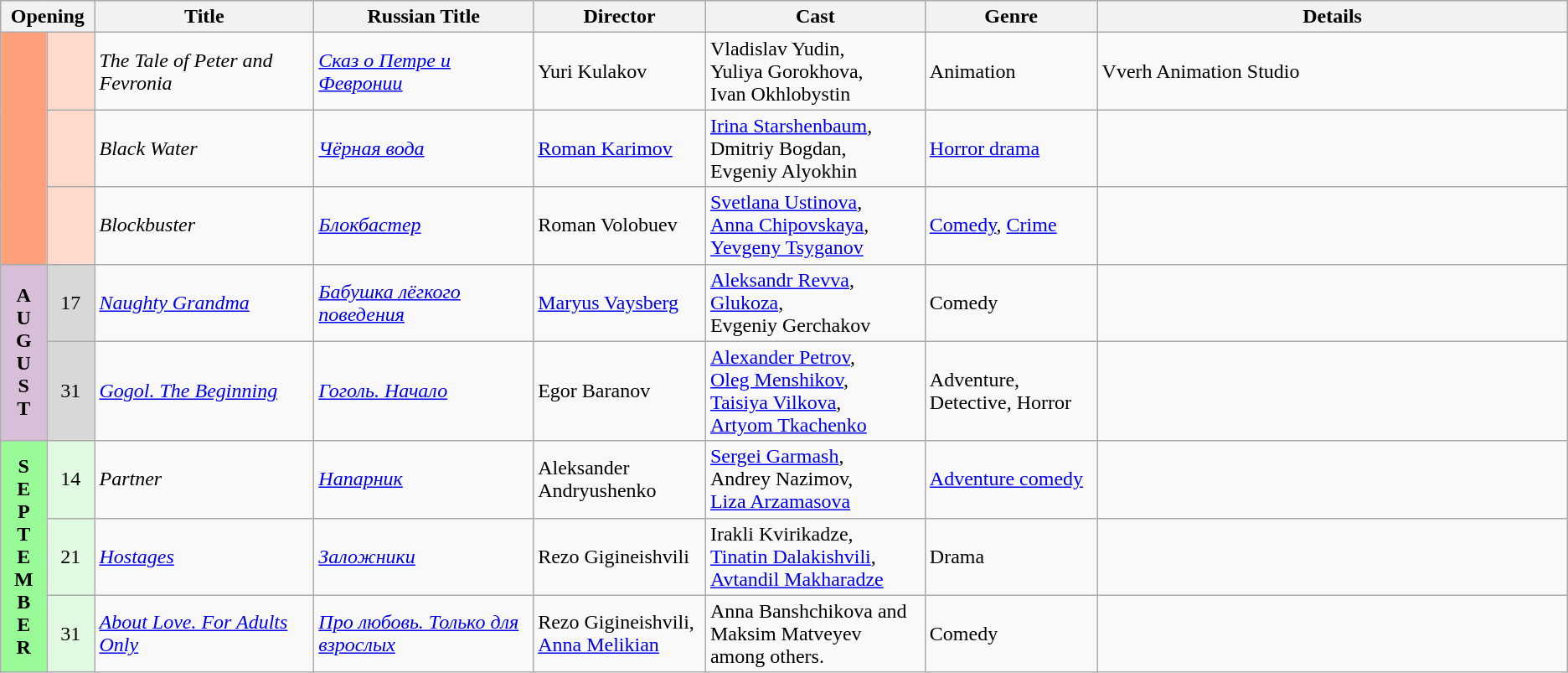<table class="wikitable">
<tr>
<th style="width:6%;" colspan="2">Opening</th>
<th style="width:14%;">Title</th>
<th style="width:14%;">Russian Title</th>
<th style="width:11%;">Director</th>
<th style="width:14%;">Cast</th>
<th style="width:11%;">Genre</th>
<th>Details</th>
</tr>
<tr>
<th rowspan="3" align="center" style="background:#ffa07a; textcolor:#000;"></th>
<td align="center" style="background:#ffdacc;"></td>
<td><em>The Tale of Peter and Fevronia</em></td>
<td><em><a href='#'>Сказ о Петре и Февронии</a></em></td>
<td>Yuri Kulakov</td>
<td>Vladislav Yudin,<br> Yuliya Gorokhova,<br> Ivan Okhlobystin</td>
<td>Animation</td>
<td>Vverh Animation Studio</td>
</tr>
<tr>
<td align="center" style="background:#ffdacc;"></td>
<td><em>Black Water</em></td>
<td><em><a href='#'>Чёрная вода</a></em></td>
<td><a href='#'>Roman Karimov</a></td>
<td><a href='#'>Irina Starshenbaum</a>,<br> Dmitriy Bogdan,<br> Evgeniy Alyokhin</td>
<td><a href='#'>Horror drama</a></td>
<td></td>
</tr>
<tr>
<td align="center" style="background:#ffdacc;"></td>
<td><em>Blockbuster</em></td>
<td><em><a href='#'>Блокбастер</a></em></td>
<td>Roman Volobuev</td>
<td><a href='#'>Svetlana Ustinova</a>,<br> <a href='#'>Anna Chipovskaya</a>,<br> <a href='#'>Yevgeny Tsyganov</a></td>
<td><a href='#'>Comedy</a>, <a href='#'>Crime</a></td>
<td></td>
</tr>
<tr>
<th rowspan="2" align="center" style="background:thistle; textcolor:#000;">A<br>U<br>G<br>U<br>S<br>T</th>
<td align="center" style="background:#d8d8d8;">17</td>
<td><em><a href='#'>Naughty Grandma</a></em></td>
<td><em><a href='#'>Бабушка лёгкого поведения</a></em></td>
<td><a href='#'>Maryus Vaysberg</a></td>
<td><a href='#'>Aleksandr Revva</a>,<br> <a href='#'>Glukoza</a>,<br> Evgeniy Gerchakov</td>
<td>Comedy</td>
<td></td>
</tr>
<tr>
<td align="center" style="background:#d8d8d8;">31</td>
<td><em><a href='#'>Gogol. The Beginning</a></em></td>
<td><em><a href='#'>Гоголь. Начало</a></em></td>
<td>Egor Baranov</td>
<td><a href='#'>Alexander Petrov</a>,<br> <a href='#'>Oleg Menshikov</a>,<br> <a href='#'>Taisiya Vilkova</a>,<br> <a href='#'>Artyom Tkachenko</a></td>
<td>Adventure, Detective, Horror</td>
<td></td>
</tr>
<tr>
<th rowspan="3" align="center" style="background:#98fb98; textcolor:#000;">S<br>E<br>P<br>T<br>E<br>M<br>B<br>E<br>R</th>
<td align="center" style="background:#e0f9e0;">14</td>
<td><em>Partner</em></td>
<td><em><a href='#'>Напарник</a></em></td>
<td>Aleksander Andryushenko</td>
<td><a href='#'>Sergei Garmash</a>,<br> Andrey Nazimov,<br> <a href='#'>Liza Arzamasova</a></td>
<td><a href='#'>Adventure comedy</a></td>
<td></td>
</tr>
<tr>
<td align="center" style="background:#e0f9e0;">21</td>
<td><em><a href='#'>Hostages</a></em></td>
<td><em><a href='#'>Заложники</a></em></td>
<td>Rezo Gigineishvili</td>
<td>Irakli Kvirikadze,<br> <a href='#'>Tinatin Dalakishvili</a>,<br> <a href='#'>Avtandil Makharadze</a></td>
<td>Drama</td>
<td></td>
</tr>
<tr>
<td align="center" style="background:#e0f9e0;">31</td>
<td><em><a href='#'>About Love. For Adults Only</a></em></td>
<td><em><a href='#'>Про любовь. Только для взрослых</a></em></td>
<td>Rezo Gigineishvili,<br> <a href='#'>Anna Melikian</a></td>
<td>Anna Banshchikova and Maksim Matveyev among others.</td>
<td>Comedy</td>
<td></td>
</tr>
</table>
